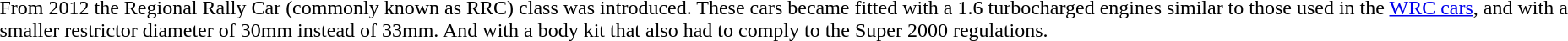<table>
<tr>
<td> From 2012 the Regional Rally Car (commonly known as RRC) class was introduced. These cars became fitted with a 1.6 turbocharged engines similar to those used in the <a href='#'>WRC cars</a>, and with a smaller restrictor diameter of 30mm instead of 33mm. And with a body kit that also had to comply to the Super 2000 regulations.</td>
</tr>
</table>
